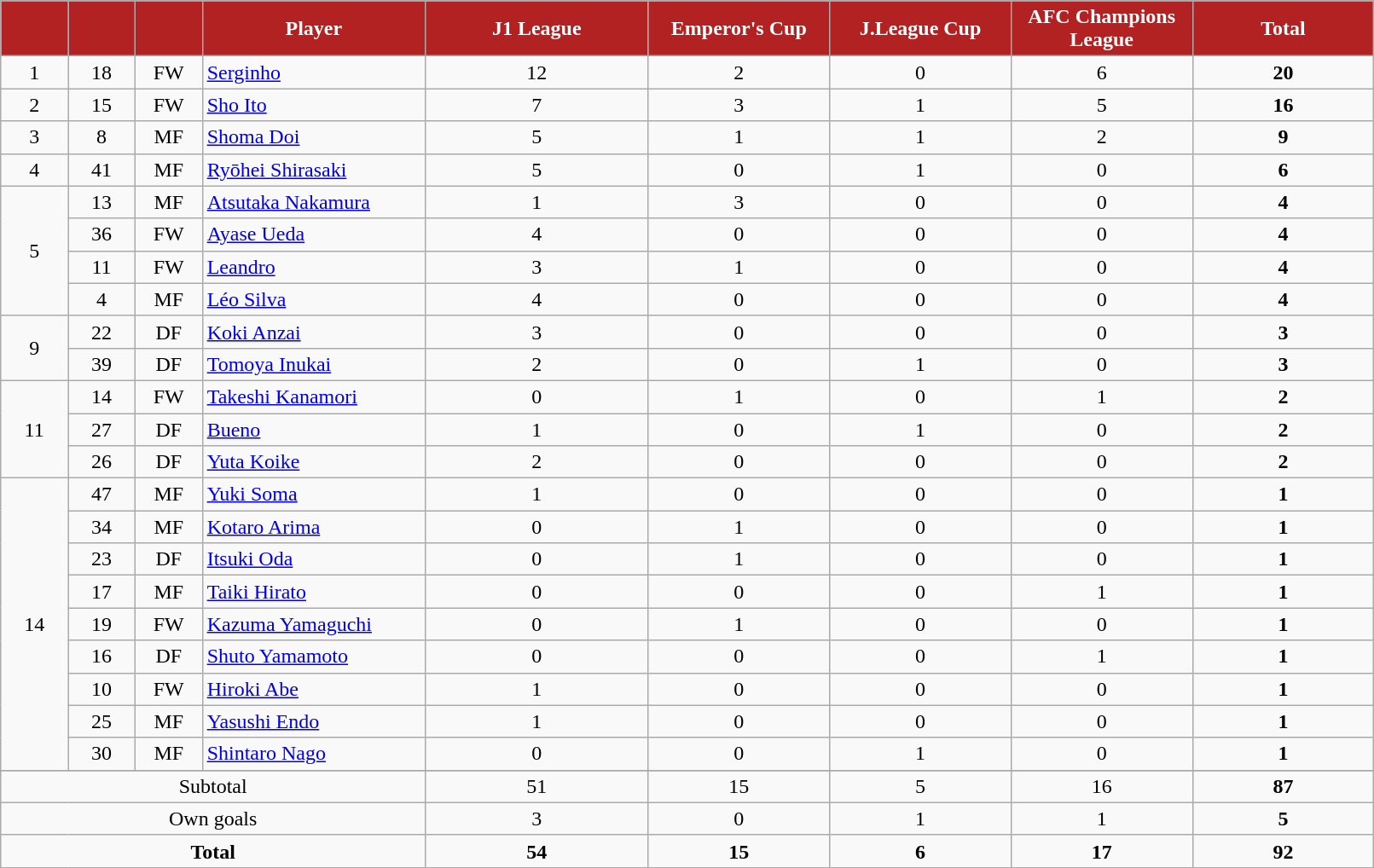<table class="wikitable sortable" style="text-align:center;width:85%;">
<tr>
<th style="width:25px; background:firebrick; color:#fff;"></th>
<th style="width:25px; background:firebrick; color:#fff;"></th>
<th style="width:25px; background:firebrick; color:#fff;"></th>
<th style="width:100px; background:firebrick; color:#fff;">Player</th>
<th style="width:100px; background:firebrick; color:#fff;">J1 League</th>
<th style="width:80px; background:firebrick; color:#fff;">Emperor's Cup</th>
<th style="width:80px; background:firebrick; color:#fff;">J.League Cup</th>
<th style="width:80px; background:firebrick; color:#fff;">AFC Champions League</th>
<th style="width:80px; background:firebrick; color:#fff;"><strong>Total</strong></th>
</tr>
<tr>
<td>1</td>
<td>18</td>
<td>FW</td>
<td align=left> <a href='#'>Serginho</a></td>
<td>12</td>
<td>2</td>
<td>0</td>
<td>6</td>
<td><strong>20</strong></td>
</tr>
<tr>
<td>2</td>
<td>15</td>
<td>FW</td>
<td align=left> <a href='#'>Sho Ito</a></td>
<td>7</td>
<td>3</td>
<td>1</td>
<td>5</td>
<td><strong>16</strong></td>
</tr>
<tr>
<td>3</td>
<td>8</td>
<td>MF</td>
<td align=left> <a href='#'>Shoma Doi</a></td>
<td>5</td>
<td>1</td>
<td>1</td>
<td>2</td>
<td><strong>9</strong></td>
</tr>
<tr>
<td>4</td>
<td>41</td>
<td>MF</td>
<td align=left> <a href='#'>Ryōhei Shirasaki</a></td>
<td>5</td>
<td>0</td>
<td>1</td>
<td>0</td>
<td><strong>6</strong></td>
</tr>
<tr>
<td rowspan="4">5</td>
<td>13</td>
<td>MF</td>
<td align=left> <a href='#'>Atsutaka Nakamura</a></td>
<td>1</td>
<td>3</td>
<td>0</td>
<td>0</td>
<td><strong>4</strong></td>
</tr>
<tr>
<td>36</td>
<td>FW</td>
<td align=left> <a href='#'>Ayase Ueda</a></td>
<td>4</td>
<td>0</td>
<td>0</td>
<td>0</td>
<td><strong>4</strong></td>
</tr>
<tr>
<td>11</td>
<td>FW</td>
<td align=left> <a href='#'>Leandro</a></td>
<td>3</td>
<td>1</td>
<td>0</td>
<td>0</td>
<td><strong>4</strong></td>
</tr>
<tr>
<td>4</td>
<td>MF</td>
<td align=left> <a href='#'>Léo Silva</a></td>
<td>4</td>
<td>0</td>
<td>0</td>
<td>0</td>
<td><strong>4</strong></td>
</tr>
<tr>
<td rowspan="2">9</td>
<td>22</td>
<td>DF</td>
<td align=left> <a href='#'>Koki Anzai</a></td>
<td>3</td>
<td>0</td>
<td>0</td>
<td>0</td>
<td><strong>3</strong></td>
</tr>
<tr>
<td>39</td>
<td>DF</td>
<td align=left> <a href='#'>Tomoya Inukai</a></td>
<td>2</td>
<td>0</td>
<td>1</td>
<td>0</td>
<td><strong>3</strong></td>
</tr>
<tr>
<td rowspan="3">11</td>
<td>14</td>
<td>FW</td>
<td align=left> <a href='#'>Takeshi Kanamori</a></td>
<td>0</td>
<td>1</td>
<td>0</td>
<td>1</td>
<td><strong>2</strong></td>
</tr>
<tr>
<td>27</td>
<td>DF</td>
<td align=left> <a href='#'>Bueno</a></td>
<td>1</td>
<td>0</td>
<td>1</td>
<td>0</td>
<td><strong>2</strong></td>
</tr>
<tr>
<td>26</td>
<td>DF</td>
<td align=left> <a href='#'>Yuta Koike</a></td>
<td>2</td>
<td>0</td>
<td>0</td>
<td>0</td>
<td><strong>2</strong></td>
</tr>
<tr>
<td rowspan="9">14</td>
<td>47</td>
<td>MF</td>
<td align=left> <a href='#'>Yuki Soma</a></td>
<td>1</td>
<td>0</td>
<td>0</td>
<td>0</td>
<td><strong>1</strong></td>
</tr>
<tr>
<td>34</td>
<td>MF</td>
<td align=left> <a href='#'>Kotaro Arima</a></td>
<td>0</td>
<td>1</td>
<td>0</td>
<td>0</td>
<td><strong>1</strong></td>
</tr>
<tr>
<td>23</td>
<td>DF</td>
<td align=left> <a href='#'>Itsuki Oda</a></td>
<td>0</td>
<td>1</td>
<td>0</td>
<td>0</td>
<td><strong>1</strong></td>
</tr>
<tr>
<td>17</td>
<td>MF</td>
<td align=left> <a href='#'>Taiki Hirato</a></td>
<td>0</td>
<td>0</td>
<td>0</td>
<td>1</td>
<td><strong>1</strong></td>
</tr>
<tr>
<td>19</td>
<td>FW</td>
<td align=left> <a href='#'>Kazuma Yamaguchi</a></td>
<td>0</td>
<td>1</td>
<td>0</td>
<td>0</td>
<td><strong>1</strong></td>
</tr>
<tr>
<td>16</td>
<td>DF</td>
<td align=left> <a href='#'>Shuto Yamamoto</a></td>
<td>0</td>
<td>0</td>
<td>0</td>
<td>1</td>
<td><strong>1</strong></td>
</tr>
<tr>
<td>10</td>
<td>FW</td>
<td align=left> <a href='#'>Hiroki Abe</a></td>
<td>1</td>
<td>0</td>
<td>0</td>
<td>0</td>
<td><strong>1</strong></td>
</tr>
<tr>
<td>25</td>
<td>MF</td>
<td align=left> <a href='#'>Yasushi Endo</a></td>
<td>1</td>
<td>0</td>
<td>0</td>
<td>0</td>
<td><strong>1</strong></td>
</tr>
<tr>
<td>30</td>
<td>MF</td>
<td align=left> <a href='#'>Shintaro Nago</a></td>
<td>0</td>
<td>0</td>
<td>1</td>
<td>0</td>
<td><strong>1</strong></td>
</tr>
<tr>
</tr>
<tr class="sortbottom">
<td colspan=4>Subtotal</td>
<td>51</td>
<td>15</td>
<td>5</td>
<td>16</td>
<td><strong>87</strong></td>
</tr>
<tr class="sortbottom">
<td colspan=4>Own goals</td>
<td>3</td>
<td>0</td>
<td>1</td>
<td>1</td>
<td><strong>5</strong></td>
</tr>
<tr class="sortbottom" >
<td colspan=4><strong>Total</strong></td>
<td><strong>54</strong></td>
<td><strong>15</strong></td>
<td><strong>6</strong></td>
<td><strong>17</strong></td>
<td><strong>92</strong></td>
</tr>
</table>
